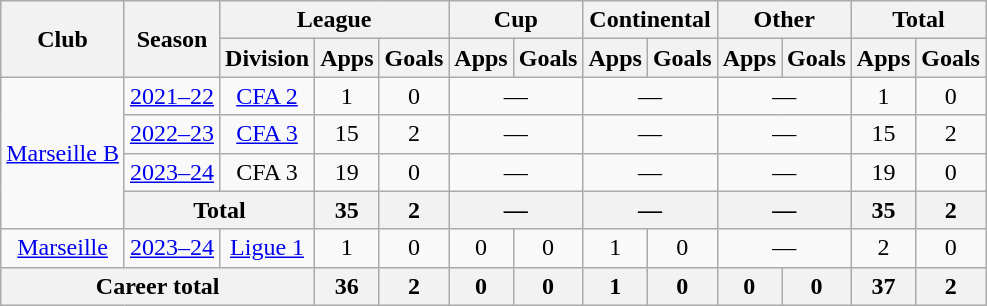<table class="wikitable" style="text-align: center">
<tr>
<th rowspan="2">Club</th>
<th rowspan="2">Season</th>
<th colspan="3">League</th>
<th colspan="2">Cup</th>
<th colspan="2">Continental</th>
<th colspan="2">Other</th>
<th colspan="2">Total</th>
</tr>
<tr>
<th>Division</th>
<th>Apps</th>
<th>Goals</th>
<th>Apps</th>
<th>Goals</th>
<th>Apps</th>
<th>Goals</th>
<th>Apps</th>
<th>Goals</th>
<th>Apps</th>
<th>Goals</th>
</tr>
<tr>
<td rowspan="4"><a href='#'>Marseille B</a></td>
<td><a href='#'>2021–22</a></td>
<td><a href='#'>CFA 2</a></td>
<td>1</td>
<td>0</td>
<td colspan="2">—</td>
<td colspan="2">—</td>
<td colspan="2">—</td>
<td>1</td>
<td>0</td>
</tr>
<tr>
<td><a href='#'>2022–23</a></td>
<td><a href='#'>CFA 3</a></td>
<td>15</td>
<td>2</td>
<td colspan="2">—</td>
<td colspan="2">—</td>
<td colspan="2">—</td>
<td>15</td>
<td>2</td>
</tr>
<tr>
<td><a href='#'>2023–24</a></td>
<td>CFA 3</td>
<td>19</td>
<td>0</td>
<td colspan="2">—</td>
<td colspan="2">—</td>
<td colspan="2">—</td>
<td>19</td>
<td>0</td>
</tr>
<tr>
<th colspan="2">Total</th>
<th>35</th>
<th>2</th>
<th colspan="2">—</th>
<th colspan="2">—</th>
<th colspan="2">—</th>
<th>35</th>
<th>2</th>
</tr>
<tr>
<td><a href='#'>Marseille</a></td>
<td><a href='#'>2023–24</a></td>
<td><a href='#'>Ligue 1</a></td>
<td>1</td>
<td>0</td>
<td>0</td>
<td>0</td>
<td>1</td>
<td>0</td>
<td colspan="2">—</td>
<td>2</td>
<td>0</td>
</tr>
<tr>
<th colspan="3">Career total</th>
<th>36</th>
<th>2</th>
<th>0</th>
<th>0</th>
<th>1</th>
<th>0</th>
<th>0</th>
<th>0</th>
<th>37</th>
<th>2</th>
</tr>
</table>
